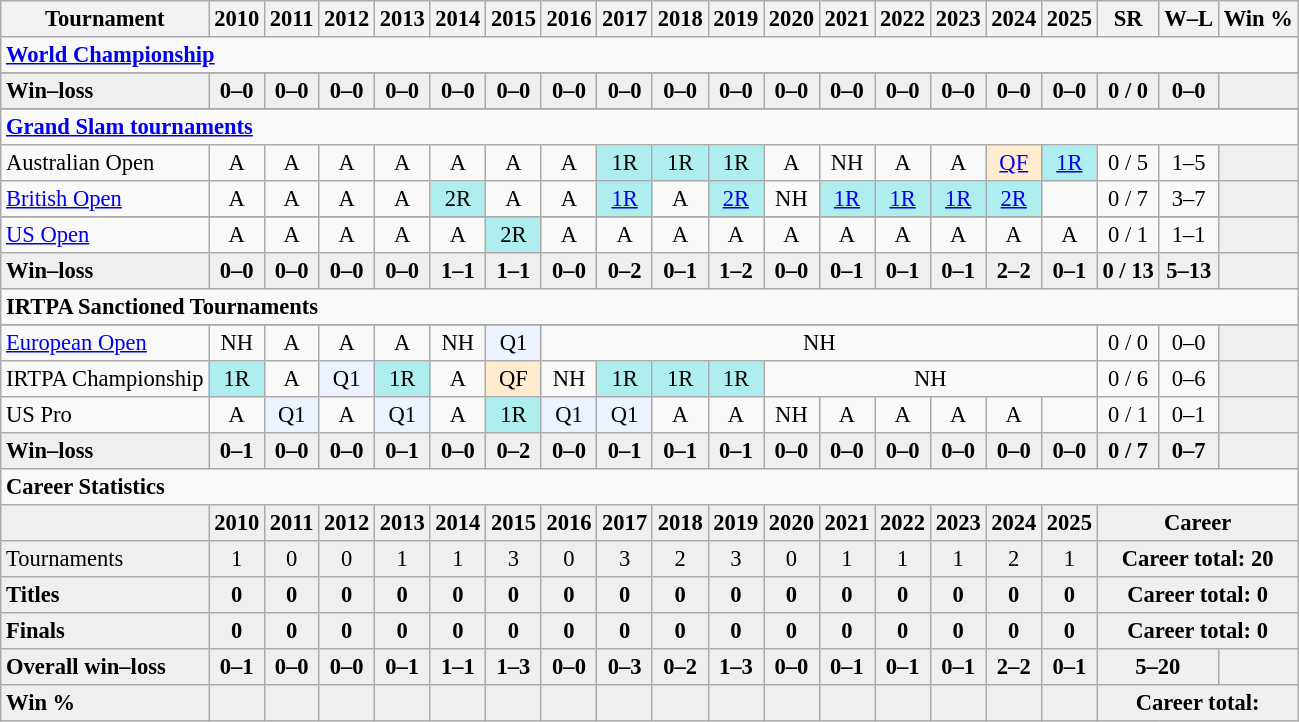<table class="wikitable nowrap" style=text-align:center;font-size:94%>
<tr>
<th>Tournament</th>
<th>2010</th>
<th>2011</th>
<th>2012</th>
<th>2013</th>
<th>2014</th>
<th>2015</th>
<th>2016</th>
<th>2017</th>
<th>2018</th>
<th>2019</th>
<th>2020</th>
<th>2021</th>
<th>2022</th>
<th>2023</th>
<th>2024</th>
<th>2025</th>
<th>SR</th>
<th>W–L</th>
<th>Win %</th>
</tr>
<tr>
<td colspan="20" style="text-align:left"><strong><a href='#'>World Championship</a></strong></td>
</tr>
<tr>
</tr>
<tr style=font-weight:bold;background:#efefef>
<td style=text-align:left>Win–loss</td>
<td>0–0</td>
<td>0–0</td>
<td>0–0</td>
<td>0–0</td>
<td>0–0</td>
<td>0–0</td>
<td>0–0</td>
<td>0–0</td>
<td>0–0</td>
<td>0–0</td>
<td>0–0</td>
<td>0–0</td>
<td>0–0</td>
<td>0–0</td>
<td>0–0</td>
<td>0–0</td>
<td>0 / 0</td>
<td>0–0</td>
<td bgcolor=efefef></td>
</tr>
<tr style=font-weight:bold;background:#efefef>
</tr>
<tr>
<td colspan="20" style="text-align:left"><strong><a href='#'>Grand Slam tournaments</a></strong></td>
</tr>
<tr>
<td align=left>Australian Open</td>
<td>A</td>
<td>A</td>
<td>A</td>
<td>A</td>
<td>A</td>
<td>A</td>
<td>A</td>
<td bgcolor=afeeee>1R</td>
<td bgcolor=afeeee>1R</td>
<td bgcolor=afeeee>1R</td>
<td>A</td>
<td>NH</td>
<td>A</td>
<td>A</td>
<td bgcolor=ffebcd><a href='#'>QF</a></td>
<td bgcolor=afeeee><a href='#'>1R</a></td>
<td>0 / 5</td>
<td>1–5</td>
<td bgcolor=efefef></td>
</tr>
<tr>
<td align=left><a href='#'>British Open</a></td>
<td>A</td>
<td>A</td>
<td>A</td>
<td>A</td>
<td bgcolor=afeeee>2R</td>
<td>A</td>
<td>A</td>
<td bgcolor=afeeee><a href='#'>1R</a></td>
<td>A</td>
<td bgcolor=afeeee><a href='#'>2R</a></td>
<td>NH</td>
<td bgcolor=afeeee><a href='#'>1R</a></td>
<td bgcolor=afeeee><a href='#'>1R</a></td>
<td bgcolor=afeeee><a href='#'>1R</a></td>
<td bgcolor=afeeee><a href='#'>2R</a></td>
<td></td>
<td>0 / 7</td>
<td>3–7</td>
<td bgcolor=efefef></td>
</tr>
<tr>
</tr>
<tr>
<td align=left><a href='#'>US Open</a></td>
<td>A</td>
<td>A</td>
<td>A</td>
<td>A</td>
<td>A</td>
<td bgcolor=afeeee>2R</td>
<td>A</td>
<td>A</td>
<td>A</td>
<td>A</td>
<td>A</td>
<td>A</td>
<td>A</td>
<td>A</td>
<td>A</td>
<td>A</td>
<td>0 / 1</td>
<td>1–1</td>
<td bgcolor=efefef></td>
</tr>
<tr style=font-weight:bold;background:#efefef>
<td style=text-align:left>Win–loss</td>
<td>0–0</td>
<td>0–0</td>
<td>0–0</td>
<td>0–0</td>
<td>1–1</td>
<td>1–1</td>
<td>0–0</td>
<td>0–2</td>
<td>0–1</td>
<td>1–2</td>
<td>0–0</td>
<td>0–1</td>
<td>0–1</td>
<td>0–1</td>
<td>2–2</td>
<td>0–1</td>
<td>0 / 13</td>
<td>5–13</td>
<td bgcolor=efefef></td>
</tr>
<tr>
<td colspan="20" style="text-align:left"><strong>IRTPA Sanctioned Tournaments</strong></td>
</tr>
<tr>
</tr>
<tr>
<td align=left><a href='#'>European Open</a></td>
<td>NH</td>
<td>A</td>
<td>A</td>
<td>A</td>
<td>NH</td>
<td bgcolor=ecf2ff>Q1</td>
<td colspan=10>NH</td>
<td>0 / 0</td>
<td>0–0</td>
<td bgcolor=efefef></td>
</tr>
<tr>
<td align=left>IRTPA Championship</td>
<td bgcolor=afeeee>1R</td>
<td>A</td>
<td bgcolor=ecf2ff>Q1</td>
<td bgcolor=afeeee>1R</td>
<td>A</td>
<td bgcolor=ffebcd>QF</td>
<td>NH</td>
<td bgcolor=afeeee>1R</td>
<td bgcolor=afeeee>1R</td>
<td bgcolor=afeeee>1R</td>
<td colspan=6>NH</td>
<td>0 / 6</td>
<td>0–6</td>
<td bgcolor=efefef></td>
</tr>
<tr>
<td align=left>US Pro</td>
<td>A</td>
<td bgcolor=ecf2ff>Q1</td>
<td>A</td>
<td bgcolor=ecf2ff>Q1</td>
<td>A</td>
<td bgcolor=afeeee>1R</td>
<td bgcolor=ecf2ff>Q1</td>
<td bgcolor=ecf2ff>Q1</td>
<td>A</td>
<td>A</td>
<td>NH</td>
<td>A</td>
<td>A</td>
<td>A</td>
<td>A</td>
<td></td>
<td>0 / 1</td>
<td>0–1</td>
<td bgcolor=efefef></td>
</tr>
<tr style=font-weight:bold;background:#efefef>
<td style=text-align:left>Win–loss</td>
<td>0–1</td>
<td>0–0</td>
<td>0–0</td>
<td>0–1</td>
<td>0–0</td>
<td>0–2</td>
<td>0–0</td>
<td>0–1</td>
<td>0–1</td>
<td>0–1</td>
<td>0–0</td>
<td>0–0</td>
<td>0–0</td>
<td>0–0</td>
<td>0–0</td>
<td>0–0</td>
<td>0 / 7</td>
<td>0–7</td>
<td bgcolor=efefef></td>
</tr>
<tr>
<td colspan="20" style="text-align:left"><strong>Career Statistics</strong></td>
</tr>
<tr style="font-weight:bold;background:#EFEFEF;">
<td></td>
<td>2010</td>
<td>2011</td>
<td>2012</td>
<td>2013</td>
<td>2014</td>
<td>2015</td>
<td>2016</td>
<td>2017</td>
<td>2018</td>
<td>2019</td>
<td>2020</td>
<td>2021</td>
<td>2022</td>
<td>2023</td>
<td>2024</td>
<td>2025</td>
<td colspan=3>Career</td>
</tr>
<tr style="background:#EFEFEF">
<td align=left>Tournaments</td>
<td>1</td>
<td>0</td>
<td>0</td>
<td>1</td>
<td>1</td>
<td>3</td>
<td>0</td>
<td>3</td>
<td>2</td>
<td>3</td>
<td>0</td>
<td>1</td>
<td>1</td>
<td>1</td>
<td>2</td>
<td>1</td>
<td colspan="3"><strong>Career total: 20</strong></td>
</tr>
<tr style=font-weight:bold;background:#efefef>
<td style=text-align:left>Titles</td>
<td>0</td>
<td>0</td>
<td>0</td>
<td>0</td>
<td>0</td>
<td>0</td>
<td>0</td>
<td>0</td>
<td>0</td>
<td>0</td>
<td>0</td>
<td>0</td>
<td>0</td>
<td>0</td>
<td>0</td>
<td>0</td>
<td colspan="3"><strong>Career total: 0</strong></td>
</tr>
<tr style=font-weight:bold;background:#efefef>
<td style=text-align:left>Finals</td>
<td>0</td>
<td>0</td>
<td>0</td>
<td>0</td>
<td>0</td>
<td>0</td>
<td>0</td>
<td>0</td>
<td>0</td>
<td>0</td>
<td>0</td>
<td>0</td>
<td>0</td>
<td>0</td>
<td>0</td>
<td>0</td>
<td colspan="3"><strong>Career total: 0</strong></td>
</tr>
<tr style=font-weight:bold;background:#efefef>
<td style=text-align:left>Overall win–loss</td>
<td>0–1</td>
<td>0–0</td>
<td>0–0</td>
<td>0–1</td>
<td>1–1</td>
<td>1–3</td>
<td>0–0</td>
<td>0–3</td>
<td>0–2</td>
<td>1–3</td>
<td>0–0</td>
<td>0–1</td>
<td>0–1</td>
<td>0–1</td>
<td>2–2</td>
<td>0–1</td>
<td colspan="2">5–20</td>
<td></td>
</tr>
<tr style=font-weight:bold;background:#efefef>
<td align=left>Win %</td>
<td></td>
<td></td>
<td></td>
<td></td>
<td></td>
<td></td>
<td></td>
<td></td>
<td></td>
<td></td>
<td></td>
<td></td>
<td></td>
<td></td>
<td></td>
<td></td>
<td colspan="3"><strong>Career total: </strong></td>
</tr>
</table>
